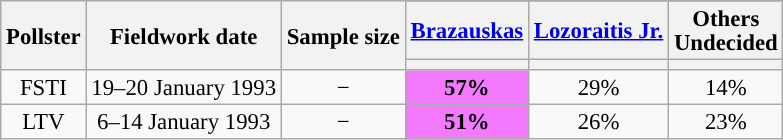<table class="wikitable" style="text-align:center; font-size:95%; line-height:16px;">
<tr>
<th rowspan="3">Pollster</th>
<th rowspan="3">Fieldwork date</th>
<th rowspan="3">Sample size</th>
</tr>
<tr>
<th><a href='#'>Brazauskas</a><br></th>
<th><a href='#'>Lozoraitis Jr.</a><br></th>
<th>Others<br>Undecided</th>
</tr>
<tr>
<th style="background:"></th>
<th style="background:"></th>
<th style="background:"></th>
</tr>
<tr>
<td>FSTI</td>
<td>19–20 January 1993</td>
<td>−</td>
<td style="background:#f379ff;"><strong>57%</strong></td>
<td>29%</td>
<td>14%</td>
</tr>
<tr>
<td>LTV</td>
<td>6–14 January 1993</td>
<td>−</td>
<td style="background:#f379ff;"><strong>51%</strong></td>
<td>26%</td>
<td>23%</td>
</tr>
</table>
